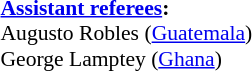<table style="width:100%; font-size:90%;">
<tr>
<td><br><strong><a href='#'>Assistant referees</a>:</strong>
<br>Augusto Robles (<a href='#'>Guatemala</a>)
<br>George Lamptey (<a href='#'>Ghana</a>)</td>
</tr>
</table>
